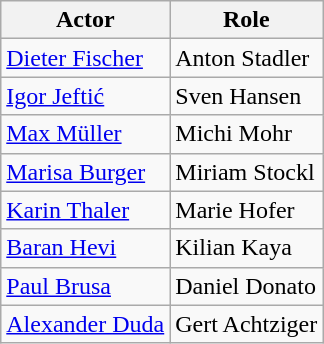<table class="wikitable">
<tr>
<th>Actor</th>
<th>Role</th>
</tr>
<tr>
<td><a href='#'>Dieter Fischer</a></td>
<td>Anton Stadler</td>
</tr>
<tr>
<td><a href='#'>Igor Jeftić</a></td>
<td>Sven Hansen</td>
</tr>
<tr>
<td><a href='#'>Max Müller</a></td>
<td>Michi Mohr</td>
</tr>
<tr>
<td><a href='#'>Marisa Burger</a></td>
<td>Miriam Stockl</td>
</tr>
<tr>
<td><a href='#'>Karin Thaler</a></td>
<td>Marie Hofer</td>
</tr>
<tr>
<td><a href='#'>Baran Hevi</a></td>
<td>Kilian Kaya</td>
</tr>
<tr>
<td><a href='#'>Paul Brusa</a></td>
<td>Daniel Donato</td>
</tr>
<tr>
<td><a href='#'>Alexander Duda</a></td>
<td>Gert Achtziger</td>
</tr>
</table>
